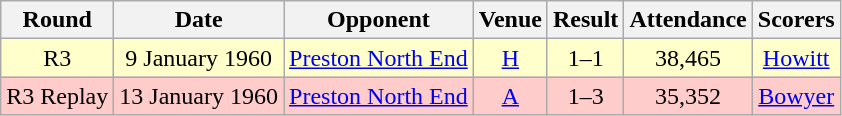<table class="wikitable" style="font-size:100%; text-align:center">
<tr>
<th>Round</th>
<th>Date</th>
<th>Opponent</th>
<th>Venue</th>
<th>Result</th>
<th>Attendance</th>
<th>Scorers</th>
</tr>
<tr style="background-color: #FFFFCC;">
<td>R3</td>
<td>9 January 1960</td>
<td><a href='#'>Preston North End</a></td>
<td><a href='#'>H</a></td>
<td>1–1</td>
<td>38,465</td>
<td><a href='#'>Howitt</a></td>
</tr>
<tr style="background-color: #FFCCCC;">
<td>R3 Replay</td>
<td>13 January 1960</td>
<td><a href='#'>Preston North End</a></td>
<td><a href='#'>A</a></td>
<td>1–3</td>
<td>35,352</td>
<td><a href='#'>Bowyer</a></td>
</tr>
</table>
